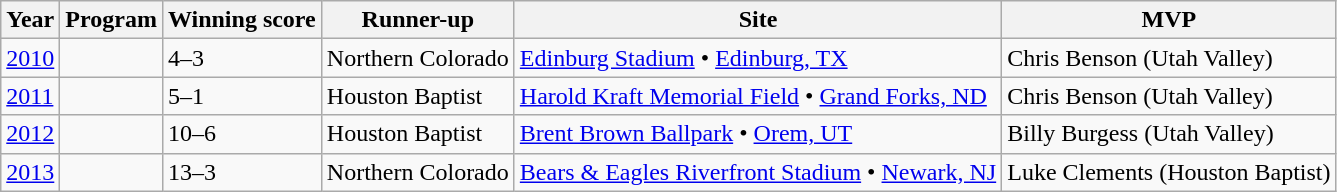<table class="wikitable">
<tr>
<th>Year</th>
<th>Program</th>
<th>Winning score</th>
<th>Runner-up</th>
<th>Site</th>
<th>MVP</th>
</tr>
<tr>
<td><a href='#'>2010</a></td>
<td></td>
<td>4–3</td>
<td>Northern Colorado</td>
<td><a href='#'>Edinburg Stadium</a> • <a href='#'>Edinburg, TX</a></td>
<td>Chris Benson (Utah Valley)</td>
</tr>
<tr>
<td><a href='#'>2011</a></td>
<td></td>
<td>5–1</td>
<td>Houston Baptist</td>
<td><a href='#'>Harold Kraft Memorial Field</a> • <a href='#'>Grand Forks, ND</a></td>
<td>Chris Benson (Utah Valley)</td>
</tr>
<tr>
<td><a href='#'>2012</a></td>
<td></td>
<td>10–6</td>
<td>Houston Baptist</td>
<td><a href='#'>Brent Brown Ballpark</a> • <a href='#'>Orem, UT</a></td>
<td>Billy Burgess (Utah Valley)</td>
</tr>
<tr>
<td><a href='#'>2013</a></td>
<td></td>
<td>13–3</td>
<td>Northern Colorado</td>
<td><a href='#'>Bears & Eagles Riverfront Stadium</a> • <a href='#'>Newark, NJ</a></td>
<td>Luke Clements (Houston Baptist)</td>
</tr>
</table>
